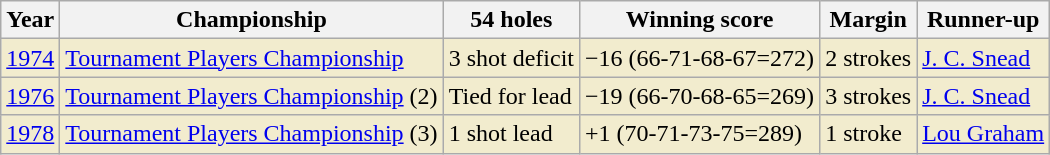<table class="wikitable">
<tr>
<th>Year</th>
<th>Championship</th>
<th>54 holes</th>
<th>Winning score</th>
<th>Margin</th>
<th>Runner-up</th>
</tr>
<tr style="background:#f2ecce;">
<td><a href='#'>1974</a></td>
<td><a href='#'>Tournament Players Championship</a></td>
<td>3 shot deficit</td>
<td>−16 (66-71-68-67=272)</td>
<td>2 strokes</td>
<td> <a href='#'>J. C. Snead</a></td>
</tr>
<tr style="background:#f2ecce;">
<td><a href='#'>1976</a></td>
<td><a href='#'>Tournament Players Championship</a> (2)</td>
<td>Tied for lead</td>
<td>−19 (66-70-68-65=269)</td>
<td>3 strokes</td>
<td> <a href='#'>J. C. Snead</a></td>
</tr>
<tr style="background:#f2ecce;">
<td><a href='#'>1978</a></td>
<td><a href='#'>Tournament Players Championship</a> (3)</td>
<td>1 shot lead</td>
<td>+1 (70-71-73-75=289)</td>
<td>1 stroke</td>
<td> <a href='#'>Lou Graham</a></td>
</tr>
</table>
